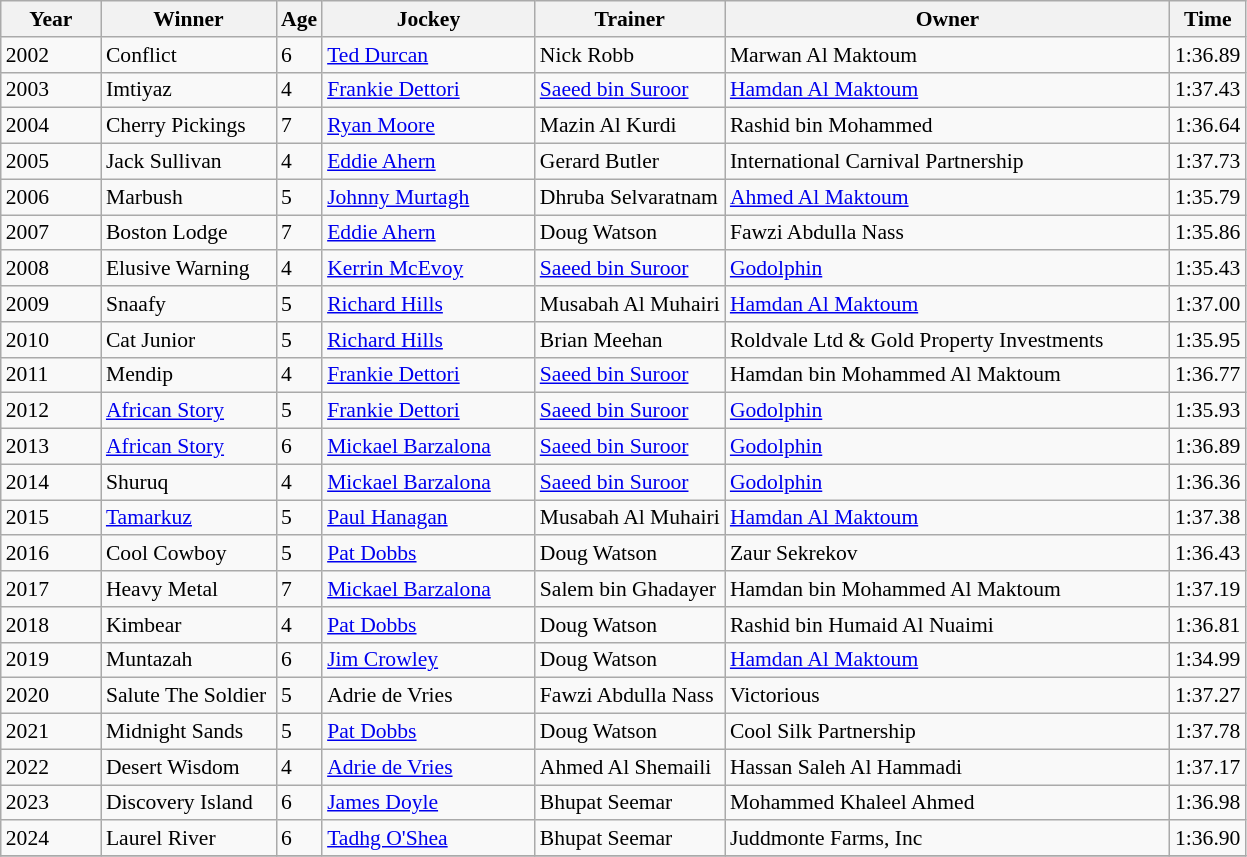<table class="wikitable sortable" style="font-size:90%">
<tr>
<th style="width:60px">Year<br></th>
<th style="width:110px">Winner<br></th>
<th>Age<br></th>
<th style="width:135px">Jockey<br></th>
<th style="width:120px">Trainer<br></th>
<th style="width:290px">Owner<br></th>
<th>Time<br></th>
</tr>
<tr>
<td>2002</td>
<td>Conflict</td>
<td>6</td>
<td><a href='#'>Ted Durcan</a></td>
<td>Nick Robb</td>
<td>Marwan Al Maktoum</td>
<td>1:36.89</td>
</tr>
<tr>
<td>2003</td>
<td>Imtiyaz</td>
<td>4</td>
<td><a href='#'>Frankie Dettori</a></td>
<td><a href='#'>Saeed bin Suroor</a></td>
<td><a href='#'>Hamdan Al Maktoum</a></td>
<td>1:37.43</td>
</tr>
<tr>
<td>2004</td>
<td>Cherry Pickings</td>
<td>7</td>
<td><a href='#'>Ryan Moore</a></td>
<td>Mazin Al Kurdi</td>
<td>Rashid bin Mohammed</td>
<td>1:36.64</td>
</tr>
<tr>
<td>2005</td>
<td>Jack Sullivan</td>
<td>4</td>
<td><a href='#'>Eddie Ahern</a></td>
<td>Gerard Butler</td>
<td>International Carnival Partnership</td>
<td>1:37.73</td>
</tr>
<tr>
<td>2006</td>
<td>Marbush</td>
<td>5</td>
<td><a href='#'>Johnny Murtagh</a></td>
<td>Dhruba Selvaratnam</td>
<td><a href='#'>Ahmed Al Maktoum</a></td>
<td>1:35.79</td>
</tr>
<tr>
<td>2007</td>
<td>Boston Lodge</td>
<td>7</td>
<td><a href='#'>Eddie Ahern</a></td>
<td>Doug Watson</td>
<td>Fawzi Abdulla Nass</td>
<td>1:35.86</td>
</tr>
<tr>
<td>2008</td>
<td>Elusive Warning</td>
<td>4</td>
<td><a href='#'>Kerrin McEvoy</a></td>
<td><a href='#'>Saeed bin Suroor</a></td>
<td><a href='#'>Godolphin</a></td>
<td>1:35.43</td>
</tr>
<tr>
<td>2009</td>
<td>Snaafy</td>
<td>5</td>
<td><a href='#'>Richard Hills</a></td>
<td>Musabah Al Muhairi</td>
<td><a href='#'>Hamdan Al Maktoum</a></td>
<td>1:37.00</td>
</tr>
<tr>
<td>2010</td>
<td>Cat Junior</td>
<td>5</td>
<td><a href='#'>Richard Hills</a></td>
<td>Brian Meehan</td>
<td>Roldvale Ltd & Gold Property Investments</td>
<td>1:35.95</td>
</tr>
<tr>
<td>2011</td>
<td>Mendip</td>
<td>4</td>
<td><a href='#'>Frankie Dettori</a></td>
<td><a href='#'>Saeed bin Suroor</a></td>
<td>Hamdan bin Mohammed Al Maktoum</td>
<td>1:36.77</td>
</tr>
<tr>
<td>2012</td>
<td><a href='#'>African Story</a></td>
<td>5</td>
<td><a href='#'>Frankie Dettori</a></td>
<td><a href='#'>Saeed bin Suroor</a></td>
<td><a href='#'>Godolphin</a></td>
<td>1:35.93</td>
</tr>
<tr>
<td>2013</td>
<td><a href='#'>African Story</a></td>
<td>6</td>
<td><a href='#'>Mickael Barzalona</a></td>
<td><a href='#'>Saeed bin Suroor</a></td>
<td><a href='#'>Godolphin</a></td>
<td>1:36.89</td>
</tr>
<tr>
<td>2014</td>
<td>Shuruq</td>
<td>4</td>
<td><a href='#'>Mickael Barzalona</a></td>
<td><a href='#'>Saeed bin Suroor</a></td>
<td><a href='#'>Godolphin</a></td>
<td>1:36.36</td>
</tr>
<tr>
<td>2015</td>
<td><a href='#'>Tamarkuz</a></td>
<td>5</td>
<td><a href='#'>Paul Hanagan</a></td>
<td>Musabah Al Muhairi</td>
<td><a href='#'>Hamdan Al Maktoum</a></td>
<td>1:37.38</td>
</tr>
<tr>
<td>2016</td>
<td>Cool Cowboy</td>
<td>5</td>
<td><a href='#'>Pat Dobbs</a></td>
<td>Doug Watson</td>
<td>Zaur Sekrekov</td>
<td>1:36.43</td>
</tr>
<tr>
<td>2017</td>
<td>Heavy Metal</td>
<td>7</td>
<td><a href='#'>Mickael Barzalona</a></td>
<td>Salem bin Ghadayer</td>
<td>Hamdan bin Mohammed Al Maktoum</td>
<td>1:37.19</td>
</tr>
<tr>
<td>2018</td>
<td>Kimbear</td>
<td>4</td>
<td><a href='#'>Pat Dobbs</a></td>
<td>Doug Watson</td>
<td>Rashid bin Humaid Al Nuaimi</td>
<td>1:36.81</td>
</tr>
<tr>
<td>2019</td>
<td>Muntazah</td>
<td>6</td>
<td><a href='#'>Jim Crowley</a></td>
<td>Doug Watson</td>
<td><a href='#'>Hamdan Al Maktoum</a></td>
<td>1:34.99</td>
</tr>
<tr>
<td>2020</td>
<td>Salute The Soldier</td>
<td>5</td>
<td>Adrie de Vries</td>
<td>Fawzi Abdulla Nass</td>
<td>Victorious</td>
<td>1:37.27</td>
</tr>
<tr>
<td>2021</td>
<td>Midnight Sands</td>
<td>5</td>
<td><a href='#'>Pat Dobbs</a></td>
<td>Doug Watson</td>
<td>Cool Silk Partnership</td>
<td>1:37.78</td>
</tr>
<tr>
<td>2022</td>
<td>Desert Wisdom</td>
<td>4</td>
<td><a href='#'>Adrie de Vries</a></td>
<td>Ahmed Al Shemaili</td>
<td>Hassan Saleh Al Hammadi</td>
<td>1:37.17</td>
</tr>
<tr>
<td>2023</td>
<td>Discovery Island</td>
<td>6</td>
<td><a href='#'>James Doyle</a></td>
<td>Bhupat Seemar</td>
<td>Mohammed Khaleel Ahmed</td>
<td>1:36.98</td>
</tr>
<tr>
<td>2024</td>
<td>Laurel River</td>
<td>6</td>
<td><a href='#'>Tadhg O'Shea</a></td>
<td>Bhupat Seemar</td>
<td>Juddmonte Farms, Inc</td>
<td>1:36.90</td>
</tr>
<tr>
</tr>
</table>
